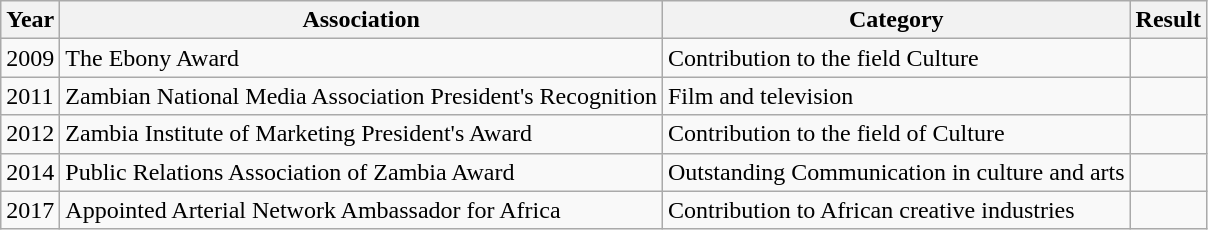<table class="wikitable sortable">
<tr>
<th>Year</th>
<th>Association</th>
<th>Category</th>
<th>Result</th>
</tr>
<tr>
<td>2009</td>
<td>The Ebony Award</td>
<td>Contribution to the field Culture</td>
<td></td>
</tr>
<tr>
<td>2011</td>
<td>Zambian National Media Association President's Recognition</td>
<td>Film and television</td>
<td></td>
</tr>
<tr>
<td>2012</td>
<td>Zambia Institute of Marketing President's Award</td>
<td>Contribution to the field of Culture</td>
<td></td>
</tr>
<tr>
<td>2014</td>
<td>Public Relations Association of Zambia Award</td>
<td>Outstanding Communication in culture and arts</td>
<td></td>
</tr>
<tr>
<td>2017</td>
<td>Appointed Arterial Network Ambassador for Africa</td>
<td>Contribution to African creative industries</td>
<td></td>
</tr>
</table>
